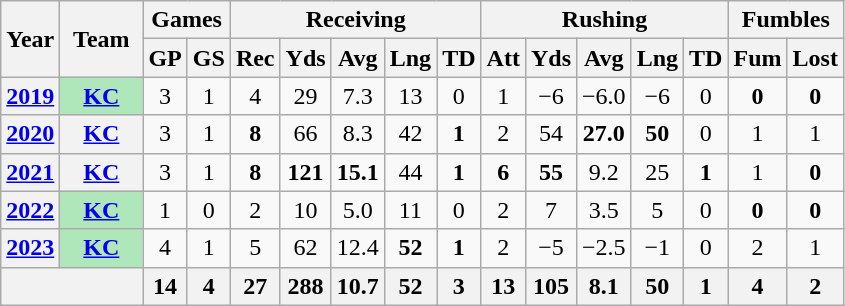<table class=wikitable style="text-align:center;">
<tr>
<th rowspan="2">Year</th>
<th rowspan="2">Team</th>
<th colspan="2">Games</th>
<th colspan="5">Receiving</th>
<th colspan="5">Rushing</th>
<th colspan="2">Fumbles</th>
</tr>
<tr>
<th>GP</th>
<th>GS</th>
<th>Rec</th>
<th>Yds</th>
<th>Avg</th>
<th>Lng</th>
<th>TD</th>
<th>Att</th>
<th>Yds</th>
<th>Avg</th>
<th>Lng</th>
<th>TD</th>
<th>Fum</th>
<th>Lost</th>
</tr>
<tr>
<th><a href='#'>2019</a></th>
<th style="background:#afe6ba; width:3em;"><a href='#'>KC</a></th>
<td>3</td>
<td>1</td>
<td>4</td>
<td>29</td>
<td>7.3</td>
<td>13</td>
<td>0</td>
<td>1</td>
<td>−6</td>
<td>−6.0</td>
<td>−6</td>
<td>0</td>
<td><strong>0</strong></td>
<td><strong>0</strong></td>
</tr>
<tr>
<th><a href='#'>2020</a></th>
<th><a href='#'>KC</a></th>
<td>3</td>
<td>1</td>
<td><strong>8</strong></td>
<td>66</td>
<td>8.3</td>
<td>42</td>
<td><strong>1</strong></td>
<td>2</td>
<td>54</td>
<td><strong>27.0</strong></td>
<td><strong>50</strong></td>
<td>0</td>
<td>1</td>
<td>1</td>
</tr>
<tr>
<th><a href='#'>2021</a></th>
<th><a href='#'>KC</a></th>
<td>3</td>
<td>1</td>
<td><strong>8</strong></td>
<td><strong>121</strong></td>
<td><strong>15.1</strong></td>
<td>44</td>
<td><strong>1</strong></td>
<td><strong>6</strong></td>
<td><strong>55</strong></td>
<td>9.2</td>
<td>25</td>
<td><strong>1</strong></td>
<td>1</td>
<td><strong>0</strong></td>
</tr>
<tr>
<th><a href='#'>2022</a></th>
<th style="background:#afe6ba"><a href='#'>KC</a></th>
<td>1</td>
<td>0</td>
<td>2</td>
<td>10</td>
<td>5.0</td>
<td>11</td>
<td>0</td>
<td>2</td>
<td>7</td>
<td>3.5</td>
<td>5</td>
<td>0</td>
<td><strong>0</strong></td>
<td><strong>0</strong></td>
</tr>
<tr>
<th><a href='#'>2023</a></th>
<th style="background:#afe6ba"><a href='#'>KC</a></th>
<td>4</td>
<td>1</td>
<td>5</td>
<td>62</td>
<td>12.4</td>
<td><strong>52</strong></td>
<td><strong>1</strong></td>
<td>2</td>
<td>−5</td>
<td>−2.5</td>
<td>−1</td>
<td>0</td>
<td>2</td>
<td>1</td>
</tr>
<tr>
<th colspan="2"></th>
<th>14</th>
<th>4</th>
<th>27</th>
<th>288</th>
<th>10.7</th>
<th>52</th>
<th>3</th>
<th>13</th>
<th>105</th>
<th>8.1</th>
<th>50</th>
<th>1</th>
<th>4</th>
<th>2</th>
</tr>
</table>
